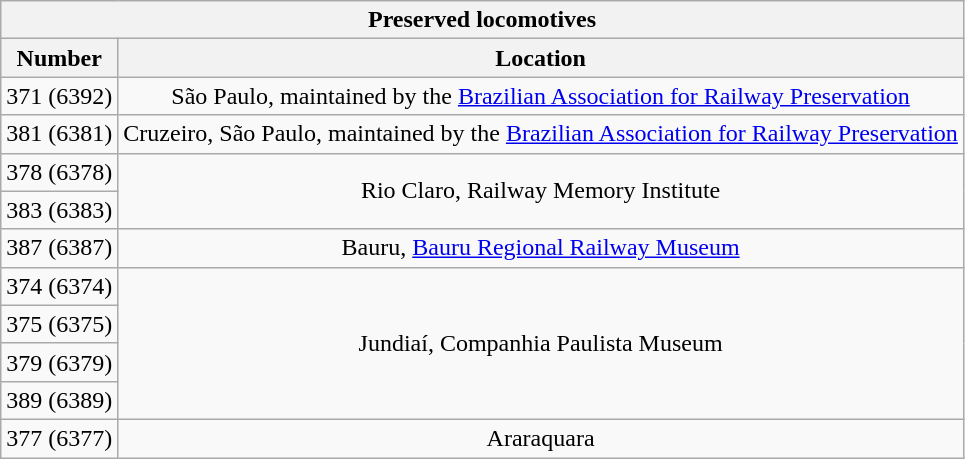<table class="wikitable">
<tr>
<th colspan="2">Preserved locomotives</th>
</tr>
<tr>
<th align="center">Number</th>
<th align="center">Location</th>
</tr>
<tr>
<td align="center">371 (6392)</td>
<td align="center">São Paulo, maintained by the <a href='#'>Brazilian Association for Railway Preservation</a></td>
</tr>
<tr>
<td align="center">381 (6381)</td>
<td align="center">Cruzeiro, São Paulo, maintained by the <a href='#'>Brazilian Association for Railway Preservation</a></td>
</tr>
<tr>
<td align="center">378 (6378)</td>
<td rowspan="2" align="center">Rio Claro, Railway Memory Institute </td>
</tr>
<tr>
<td align="center">383 (6383)</td>
</tr>
<tr>
<td align="center">387 (6387)</td>
<td align="center">Bauru, <a href='#'>Bauru Regional Railway Museum</a></td>
</tr>
<tr>
<td align="center">374 (6374)</td>
<td rowspan="4" align="center">Jundiaí, Companhia Paulista Museum</td>
</tr>
<tr>
<td align="center">375 (6375)</td>
</tr>
<tr>
<td align="center">379 (6379)</td>
</tr>
<tr>
<td align="center">389 (6389)</td>
</tr>
<tr>
<td align="center">377 (6377)</td>
<td align="center">Araraquara</td>
</tr>
</table>
